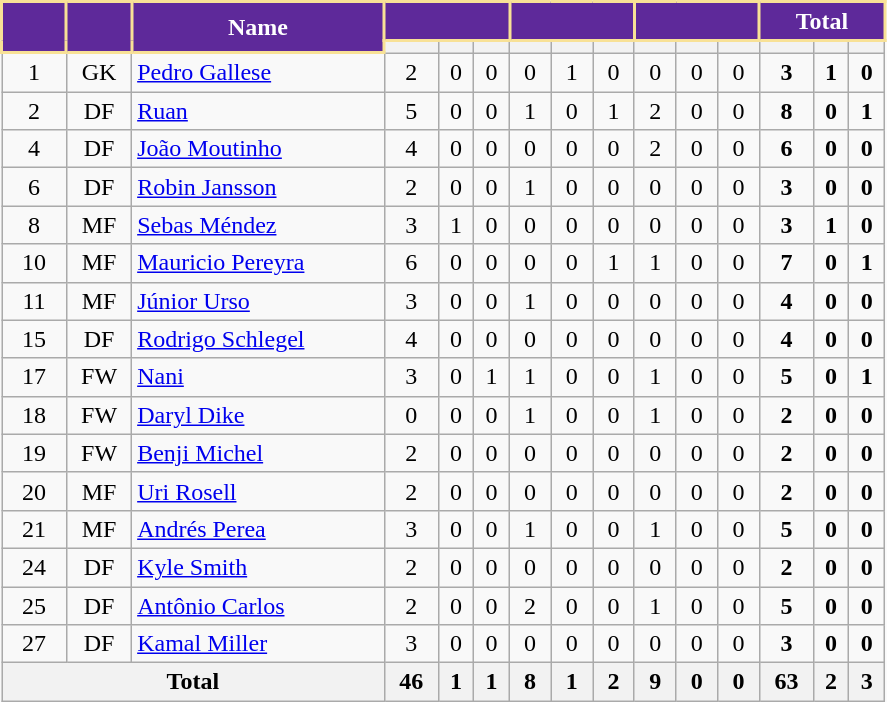<table class="wikitable sortable" style="text-align:center;">
<tr>
<th rowspan="2" style="background:#5E299A; color:white; border:2px solid #F8E196; width:35px;" scope="col"></th>
<th rowspan="2" style="background:#5E299A; color:white; border:2px solid #F8E196; width:35px;" scope="col"></th>
<th rowspan="2" style="background:#5E299A; color:white; border:2px solid #F8E196; width:160px;" scope="col">Name</th>
<th colspan="3" style="background:#5E299A; color:white; border:2px solid #F8E196; width:75px;" scope="col"></th>
<th colspan="3" style="background:#5E299A; color:white; border:2px solid #F8E196; width:75px;" scope="col"></th>
<th colspan="3" style="background:#5E299A; color:white; border:2px solid #F8E196; width:75px;" scope="col"></th>
<th colspan="3" style="background:#5E299A; color:white; border:2px solid #F8E196; width:75px;" scope="col">Total</th>
</tr>
<tr>
<th></th>
<th></th>
<th></th>
<th></th>
<th></th>
<th></th>
<th></th>
<th></th>
<th></th>
<th></th>
<th></th>
<th></th>
</tr>
<tr>
<td>1</td>
<td>GK</td>
<td align="left"> <a href='#'>Pedro Gallese</a></td>
<td>2</td>
<td>0</td>
<td>0</td>
<td>0</td>
<td>1</td>
<td>0</td>
<td>0</td>
<td>0</td>
<td>0</td>
<td><strong>3</strong></td>
<td><strong>1</strong></td>
<td><strong>0</strong></td>
</tr>
<tr>
<td>2</td>
<td>DF</td>
<td align="left"> <a href='#'>Ruan</a></td>
<td>5</td>
<td>0</td>
<td>0</td>
<td>1</td>
<td>0</td>
<td>1</td>
<td>2</td>
<td>0</td>
<td>0</td>
<td><strong>8</strong></td>
<td><strong>0</strong></td>
<td><strong>1</strong></td>
</tr>
<tr>
<td>4</td>
<td>DF</td>
<td align="left"> <a href='#'>João Moutinho</a></td>
<td>4</td>
<td>0</td>
<td>0</td>
<td>0</td>
<td>0</td>
<td>0</td>
<td>2</td>
<td>0</td>
<td>0</td>
<td><strong>6</strong></td>
<td><strong>0</strong></td>
<td><strong>0</strong></td>
</tr>
<tr>
<td>6</td>
<td>DF</td>
<td align="left"> <a href='#'>Robin Jansson</a></td>
<td>2</td>
<td>0</td>
<td>0</td>
<td>1</td>
<td>0</td>
<td>0</td>
<td>0</td>
<td>0</td>
<td>0</td>
<td><strong>3</strong></td>
<td><strong>0</strong></td>
<td><strong>0</strong></td>
</tr>
<tr>
<td>8</td>
<td>MF</td>
<td align="left"> <a href='#'>Sebas Méndez</a></td>
<td>3</td>
<td>1</td>
<td>0</td>
<td>0</td>
<td>0</td>
<td>0</td>
<td>0</td>
<td>0</td>
<td>0</td>
<td><strong>3</strong></td>
<td><strong>1</strong></td>
<td><strong>0</strong></td>
</tr>
<tr>
<td>10</td>
<td>MF</td>
<td align="left"> <a href='#'>Mauricio Pereyra</a></td>
<td>6</td>
<td>0</td>
<td>0</td>
<td>0</td>
<td>0</td>
<td>1</td>
<td>1</td>
<td>0</td>
<td>0</td>
<td><strong>7</strong></td>
<td><strong>0</strong></td>
<td><strong>1</strong></td>
</tr>
<tr>
<td>11</td>
<td>MF</td>
<td align="left"> <a href='#'>Júnior Urso</a></td>
<td>3</td>
<td>0</td>
<td>0</td>
<td>1</td>
<td>0</td>
<td>0</td>
<td>0</td>
<td>0</td>
<td>0</td>
<td><strong>4</strong></td>
<td><strong>0</strong></td>
<td><strong>0</strong></td>
</tr>
<tr>
<td>15</td>
<td>DF</td>
<td align="left"> <a href='#'>Rodrigo Schlegel</a></td>
<td>4</td>
<td>0</td>
<td>0</td>
<td>0</td>
<td>0</td>
<td>0</td>
<td>0</td>
<td>0</td>
<td>0</td>
<td><strong>4</strong></td>
<td><strong>0</strong></td>
<td><strong>0</strong></td>
</tr>
<tr>
<td>17</td>
<td>FW</td>
<td align="left"> <a href='#'>Nani</a></td>
<td>3</td>
<td>0</td>
<td>1</td>
<td>1</td>
<td>0</td>
<td>0</td>
<td>1</td>
<td>0</td>
<td>0</td>
<td><strong>5</strong></td>
<td><strong>0</strong></td>
<td><strong>1</strong></td>
</tr>
<tr>
<td>18</td>
<td>FW</td>
<td align="left"> <a href='#'>Daryl Dike</a></td>
<td>0</td>
<td>0</td>
<td>0</td>
<td>1</td>
<td>0</td>
<td>0</td>
<td>1</td>
<td>0</td>
<td>0</td>
<td><strong>2</strong></td>
<td><strong>0</strong></td>
<td><strong>0</strong></td>
</tr>
<tr>
<td>19</td>
<td>FW</td>
<td align="left"> <a href='#'>Benji Michel</a></td>
<td>2</td>
<td>0</td>
<td>0</td>
<td>0</td>
<td>0</td>
<td>0</td>
<td>0</td>
<td>0</td>
<td>0</td>
<td><strong>2</strong></td>
<td><strong>0</strong></td>
<td><strong>0</strong></td>
</tr>
<tr>
<td>20</td>
<td>MF</td>
<td align="left"> <a href='#'>Uri Rosell</a></td>
<td>2</td>
<td>0</td>
<td>0</td>
<td>0</td>
<td>0</td>
<td>0</td>
<td>0</td>
<td>0</td>
<td>0</td>
<td><strong>2</strong></td>
<td><strong>0</strong></td>
<td><strong>0</strong></td>
</tr>
<tr>
<td>21</td>
<td>MF</td>
<td align="left"> <a href='#'>Andrés Perea</a></td>
<td>3</td>
<td>0</td>
<td>0</td>
<td>1</td>
<td>0</td>
<td>0</td>
<td>1</td>
<td>0</td>
<td>0</td>
<td><strong>5</strong></td>
<td><strong>0</strong></td>
<td><strong>0</strong></td>
</tr>
<tr>
<td>24</td>
<td>DF</td>
<td align="left"> <a href='#'>Kyle Smith</a></td>
<td>2</td>
<td>0</td>
<td>0</td>
<td>0</td>
<td>0</td>
<td>0</td>
<td>0</td>
<td>0</td>
<td>0</td>
<td><strong>2</strong></td>
<td><strong>0</strong></td>
<td><strong>0</strong></td>
</tr>
<tr>
<td>25</td>
<td>DF</td>
<td align="left"> <a href='#'>Antônio Carlos</a></td>
<td>2</td>
<td>0</td>
<td>0</td>
<td>2</td>
<td>0</td>
<td>0</td>
<td>1</td>
<td>0</td>
<td>0</td>
<td><strong>5</strong></td>
<td><strong>0</strong></td>
<td><strong>0</strong></td>
</tr>
<tr>
<td>27</td>
<td>DF</td>
<td align="left"> <a href='#'>Kamal Miller</a></td>
<td>3</td>
<td>0</td>
<td>0</td>
<td>0</td>
<td>0</td>
<td>0</td>
<td>0</td>
<td>0</td>
<td>0</td>
<td><strong>3</strong></td>
<td><strong>0</strong></td>
<td><strong>0</strong></td>
</tr>
<tr>
<th colspan="3">Total</th>
<th>46</th>
<th>1</th>
<th>1</th>
<th>8</th>
<th>1</th>
<th>2</th>
<th>9</th>
<th>0</th>
<th>0</th>
<th>63</th>
<th>2</th>
<th>3</th>
</tr>
</table>
